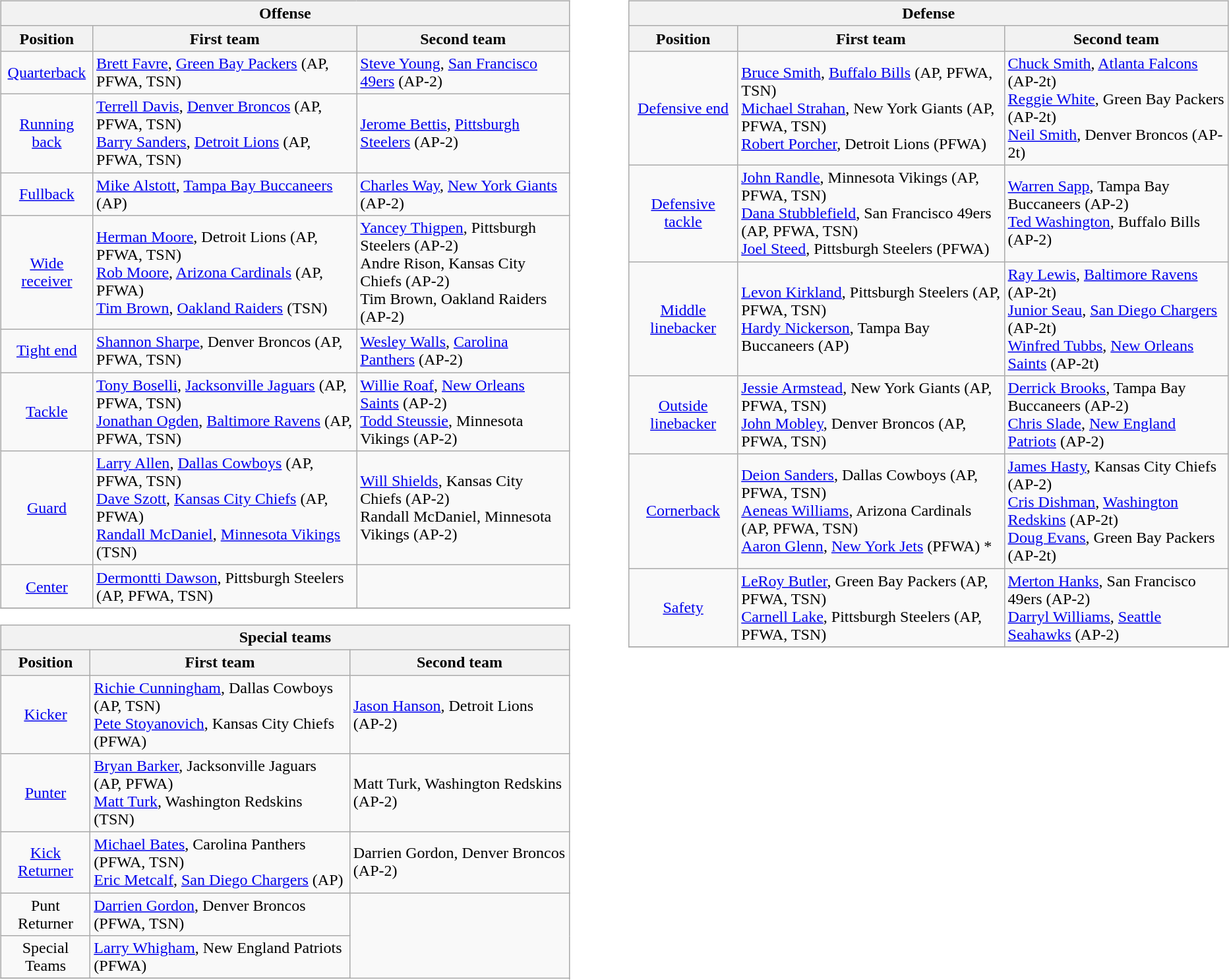<table border=0>
<tr valign="top">
<td><br><table class="wikitable">
<tr>
<th colspan=3>Offense</th>
</tr>
<tr>
<th>Position</th>
<th>First team</th>
<th>Second team</th>
</tr>
<tr>
<td align=center><a href='#'>Quarterback</a></td>
<td><a href='#'>Brett Favre</a>, <a href='#'>Green Bay Packers</a> (AP, PFWA, TSN)</td>
<td><a href='#'>Steve Young</a>, <a href='#'>San Francisco 49ers</a> (AP-2)</td>
</tr>
<tr>
<td align=center><a href='#'>Running back</a></td>
<td><a href='#'>Terrell Davis</a>, <a href='#'>Denver Broncos</a> (AP, PFWA, TSN)<br><a href='#'>Barry Sanders</a>, <a href='#'>Detroit Lions</a> (AP, PFWA, TSN)</td>
<td><a href='#'>Jerome Bettis</a>, <a href='#'>Pittsburgh Steelers</a> (AP-2)</td>
</tr>
<tr>
<td align=center><a href='#'>Fullback</a></td>
<td><a href='#'>Mike Alstott</a>, <a href='#'>Tampa Bay Buccaneers</a> (AP)</td>
<td><a href='#'>Charles Way</a>, <a href='#'>New York Giants</a> (AP-2)</td>
</tr>
<tr>
<td align=center><a href='#'>Wide receiver</a></td>
<td><a href='#'>Herman Moore</a>, Detroit Lions (AP, PFWA, TSN) <br> <a href='#'>Rob Moore</a>, <a href='#'>Arizona Cardinals</a> (AP, PFWA)<br> <a href='#'>Tim Brown</a>, <a href='#'>Oakland Raiders</a> (TSN)</td>
<td><a href='#'>Yancey Thigpen</a>, Pittsburgh Steelers (AP-2)<br>Andre Rison, Kansas City Chiefs (AP-2)<br>Tim Brown, Oakland Raiders (AP-2)</td>
</tr>
<tr>
<td align=center><a href='#'>Tight end</a></td>
<td><a href='#'>Shannon Sharpe</a>, Denver Broncos (AP, PFWA, TSN)</td>
<td><a href='#'>Wesley Walls</a>, <a href='#'>Carolina Panthers</a> (AP-2)</td>
</tr>
<tr>
<td align=center><a href='#'>Tackle</a></td>
<td><a href='#'>Tony Boselli</a>, <a href='#'>Jacksonville Jaguars</a> (AP, PFWA, TSN)<br><a href='#'>Jonathan Ogden</a>, <a href='#'>Baltimore Ravens</a> (AP, PFWA, TSN)</td>
<td><a href='#'>Willie Roaf</a>, <a href='#'>New Orleans Saints</a> (AP-2)<br><a href='#'>Todd Steussie</a>, Minnesota Vikings (AP-2)</td>
</tr>
<tr>
<td align=center><a href='#'>Guard</a></td>
<td><a href='#'>Larry Allen</a>, <a href='#'>Dallas Cowboys</a> (AP, PFWA, TSN) <br><a href='#'>Dave Szott</a>, <a href='#'>Kansas City Chiefs</a> (AP, PFWA) <br>  <a href='#'>Randall McDaniel</a>, <a href='#'>Minnesota Vikings</a> (TSN)</td>
<td><a href='#'>Will Shields</a>, Kansas City Chiefs (AP-2)<br>  Randall McDaniel, Minnesota Vikings (AP-2)</td>
</tr>
<tr>
<td align=center><a href='#'>Center</a></td>
<td><a href='#'>Dermontti Dawson</a>, Pittsburgh Steelers (AP, PFWA, TSN)</td>
<td></td>
</tr>
<tr>
</tr>
</table>
<table class="wikitable">
<tr>
<th colspan=3>Special teams</th>
</tr>
<tr>
<th>Position</th>
<th>First team</th>
<th>Second team</th>
</tr>
<tr>
<td align=center><a href='#'>Kicker</a></td>
<td><a href='#'>Richie Cunningham</a>, Dallas Cowboys (AP, TSN)<br><a href='#'>Pete Stoyanovich</a>, Kansas City Chiefs (PFWA)</td>
<td><a href='#'>Jason Hanson</a>, Detroit Lions (AP-2)</td>
</tr>
<tr>
<td align=center><a href='#'>Punter</a></td>
<td><a href='#'>Bryan Barker</a>, Jacksonville Jaguars (AP, PFWA)<br><a href='#'>Matt Turk</a>, Washington Redskins (TSN)</td>
<td>Matt Turk, Washington Redskins (AP-2)</td>
</tr>
<tr>
<td align=center><a href='#'>Kick Returner</a></td>
<td><a href='#'>Michael Bates</a>, Carolina Panthers (PFWA, TSN) <br> <a href='#'>Eric Metcalf</a>, <a href='#'>San Diego Chargers</a> (AP)</td>
<td>Darrien Gordon, Denver Broncos (AP-2)</td>
</tr>
<tr>
<td align=center>Punt Returner</td>
<td><a href='#'>Darrien Gordon</a>, Denver Broncos (PFWA, TSN)</td>
</tr>
<tr>
<td align=center>Special Teams</td>
<td><a href='#'>Larry Whigham</a>, New England Patriots (PFWA)</td>
</tr>
<tr>
</tr>
</table>
</td>
<td style="padding-left:40px;"><br><table class="wikitable">
<tr>
<th colspan=3>Defense</th>
</tr>
<tr>
<th>Position</th>
<th>First team</th>
<th>Second team</th>
</tr>
<tr>
<td align=center><a href='#'>Defensive end</a></td>
<td><a href='#'>Bruce Smith</a>, <a href='#'>Buffalo Bills</a> (AP, PFWA, TSN) <br><a href='#'>Michael Strahan</a>, New York Giants (AP, PFWA, TSN) <br> <a href='#'>Robert Porcher</a>, Detroit Lions (PFWA)</td>
<td><a href='#'>Chuck Smith</a>, <a href='#'>Atlanta Falcons</a> (AP-2t) <br><a href='#'>Reggie White</a>, Green Bay Packers (AP-2t) <br> <a href='#'>Neil Smith</a>, Denver Broncos (AP-2t)</td>
</tr>
<tr>
<td align=center><a href='#'>Defensive tackle</a></td>
<td><a href='#'>John Randle</a>, Minnesota Vikings (AP, PFWA, TSN)<br> <a href='#'>Dana Stubblefield</a>, San Francisco 49ers (AP, PFWA, TSN)<br> <a href='#'>Joel Steed</a>, Pittsburgh Steelers (PFWA)</td>
<td><a href='#'>Warren Sapp</a>, Tampa Bay Buccaneers (AP-2)  <br> <a href='#'>Ted Washington</a>, Buffalo Bills (AP-2)</td>
</tr>
<tr>
<td align=center><a href='#'>Middle linebacker</a></td>
<td><a href='#'>Levon Kirkland</a>, Pittsburgh Steelers (AP, PFWA, TSN) <br><a href='#'>Hardy Nickerson</a>, Tampa Bay Buccaneers (AP)</td>
<td><a href='#'>Ray Lewis</a>, <a href='#'>Baltimore Ravens</a> (AP-2t) <br> <a href='#'>Junior Seau</a>, <a href='#'>San Diego Chargers</a> (AP-2t) <br>  <a href='#'>Winfred Tubbs</a>, <a href='#'>New Orleans Saints</a> (AP-2t)</td>
</tr>
<tr>
<td align=center><a href='#'>Outside linebacker</a></td>
<td><a href='#'>Jessie Armstead</a>, New York Giants  (AP, PFWA, TSN) <br> <a href='#'>John Mobley</a>, Denver Broncos (AP, PFWA, TSN)</td>
<td><a href='#'>Derrick Brooks</a>, Tampa Bay Buccaneers (AP-2)<br> <a href='#'>Chris Slade</a>, <a href='#'>New England Patriots</a> (AP-2)</td>
</tr>
<tr>
<td align=center><a href='#'>Cornerback</a></td>
<td><a href='#'>Deion Sanders</a>, Dallas Cowboys (AP, PFWA, TSN) <br> <a href='#'>Aeneas Williams</a>, Arizona Cardinals  (AP, PFWA, TSN)<br> <a href='#'>Aaron Glenn</a>, <a href='#'>New York Jets</a> (PFWA) *</td>
<td><a href='#'>James Hasty</a>, Kansas City Chiefs (AP-2)<br><a href='#'>Cris Dishman</a>, <a href='#'>Washington Redskins</a> (AP-2t)<br><a href='#'>Doug Evans</a>, Green Bay Packers (AP-2t)</td>
</tr>
<tr>
<td align=center><a href='#'>Safety</a></td>
<td><a href='#'>LeRoy Butler</a>, Green Bay Packers (AP, PFWA, TSN)<br><a href='#'>Carnell Lake</a>, Pittsburgh Steelers (AP, PFWA, TSN)</td>
<td><a href='#'>Merton Hanks</a>, San Francisco 49ers (AP-2)<br> <a href='#'>Darryl Williams</a>, <a href='#'>Seattle Seahawks</a> (AP-2)</td>
</tr>
<tr>
</tr>
</table>
</td>
</tr>
</table>
